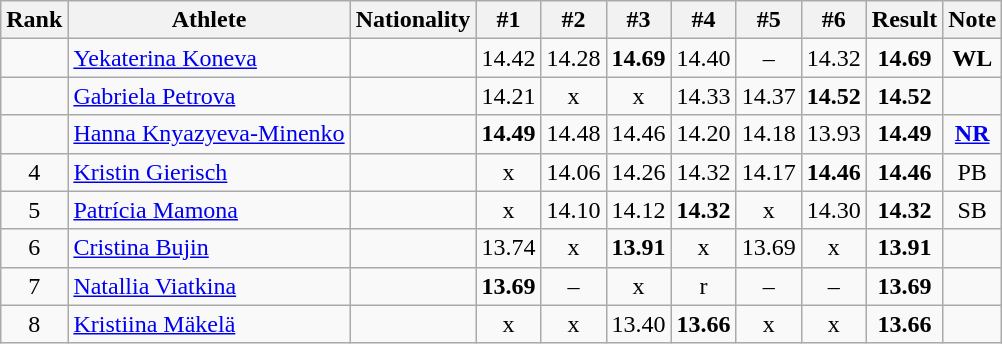<table class="wikitable sortable" style="text-align:center">
<tr>
<th>Rank</th>
<th>Athlete</th>
<th>Nationality</th>
<th>#1</th>
<th>#2</th>
<th>#3</th>
<th>#4</th>
<th>#5</th>
<th>#6</th>
<th>Result</th>
<th>Note</th>
</tr>
<tr>
<td></td>
<td align=left><a href='#'>Yekaterina Koneva</a></td>
<td align=left></td>
<td>14.42</td>
<td>14.28</td>
<td><strong>14.69</strong></td>
<td>14.40</td>
<td>–</td>
<td>14.32</td>
<td><strong>14.69</strong></td>
<td><strong>WL</strong></td>
</tr>
<tr>
<td></td>
<td align=left><a href='#'>Gabriela Petrova</a></td>
<td align=left></td>
<td>14.21</td>
<td>x</td>
<td>x</td>
<td>14.33</td>
<td>14.37</td>
<td><strong>14.52</strong></td>
<td><strong>14.52</strong></td>
<td></td>
</tr>
<tr>
<td></td>
<td align=left><a href='#'>Hanna Knyazyeva-Minenko</a></td>
<td align=left></td>
<td><strong>14.49</strong></td>
<td>14.48</td>
<td>14.46</td>
<td>14.20</td>
<td>14.18</td>
<td>13.93</td>
<td><strong>14.49</strong></td>
<td><strong><a href='#'>NR</a></strong></td>
</tr>
<tr>
<td>4</td>
<td align=left><a href='#'>Kristin Gierisch</a></td>
<td align=left></td>
<td>x</td>
<td>14.06</td>
<td>14.26</td>
<td>14.32</td>
<td>14.17</td>
<td><strong>14.46</strong></td>
<td><strong>14.46</strong></td>
<td>PB</td>
</tr>
<tr>
<td>5</td>
<td align=left><a href='#'>Patrícia Mamona</a></td>
<td align=left></td>
<td>x</td>
<td>14.10</td>
<td>14.12</td>
<td><strong>14.32</strong></td>
<td>x</td>
<td>14.30</td>
<td><strong>14.32</strong></td>
<td>SB</td>
</tr>
<tr>
<td>6</td>
<td align=left><a href='#'>Cristina Bujin</a></td>
<td align=left></td>
<td>13.74</td>
<td>x</td>
<td><strong>13.91</strong></td>
<td>x</td>
<td>13.69</td>
<td>x</td>
<td><strong>13.91</strong></td>
<td></td>
</tr>
<tr>
<td>7</td>
<td align=left><a href='#'>Natallia Viatkina</a></td>
<td align=left></td>
<td><strong>13.69</strong></td>
<td>–</td>
<td>x</td>
<td>r</td>
<td>–</td>
<td>–</td>
<td><strong>13.69</strong></td>
<td></td>
</tr>
<tr>
<td>8</td>
<td align=left><a href='#'>Kristiina Mäkelä</a></td>
<td align=left></td>
<td>x</td>
<td>x</td>
<td>13.40</td>
<td><strong>13.66</strong></td>
<td>x</td>
<td>x</td>
<td><strong>13.66</strong></td>
<td></td>
</tr>
</table>
